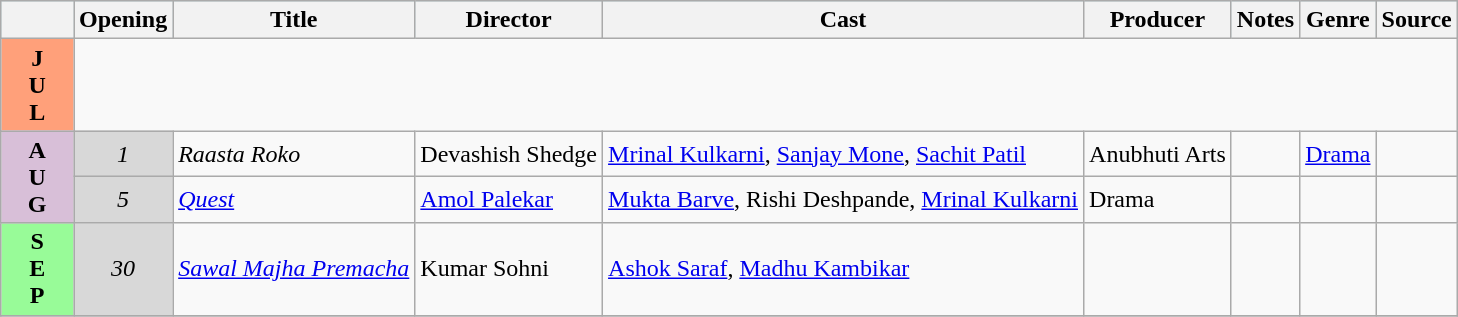<table class="wikitable">
<tr style="background:#b0e0e6; text-align:center;">
<th style="width:5%; colspan="2"></th>
<th><strong>Opening</strong></th>
<th><strong>Title</strong></th>
<th><strong>Director</strong></th>
<th><strong>Cast</strong></th>
<th><strong>Producer</strong></th>
<th><strong>Notes</strong></th>
<th><strong>Genre</strong></th>
<th><strong>Source</strong></th>
</tr>
<tr>
<td rowspan="1" style="text-align:center; background:#ffa07a;"><strong>J<br>U<br>L</strong></td>
</tr>
<tr>
<td rowspan="2" style="text-align:center; background:thistle;"><strong>A<br>U<br>G</strong></td>
<td rowspan="1" style="text-align:center; background:#d8d8d8;"><em>1</em></td>
<td><em>Raasta Roko</em></td>
<td>Devashish Shedge</td>
<td><a href='#'>Mrinal Kulkarni</a>, <a href='#'>Sanjay Mone</a>, <a href='#'>Sachit Patil</a></td>
<td>Anubhuti Arts</td>
<td></td>
<td><a href='#'>Drama</a></td>
<td></td>
</tr>
<tr>
<td rowspan="1" style="text-align:center; background:#d8d8d8;"><em>5</em></td>
<td><em><a href='#'>Quest</a></em></td>
<td><a href='#'>Amol Palekar</a></td>
<td><a href='#'>Mukta Barve</a>, Rishi Deshpande, <a href='#'>Mrinal Kulkarni</a></td>
<td>Drama</td>
<td></td>
<td></td>
<td></td>
</tr>
<tr>
<td rowspan="1" style="text-align:center; background:#98fb98;"><strong>S<br>E<br>P</strong></td>
<td rowspan="1" style="text-align:center; background:#d8d8d8;"><em>30</em></td>
<td><em><a href='#'>Sawal Majha Premacha</a></em></td>
<td>Kumar Sohni</td>
<td><a href='#'>Ashok Saraf</a>, <a href='#'>Madhu Kambikar</a></td>
<td></td>
<td></td>
<td></td>
<td></td>
</tr>
<tr>
</tr>
</table>
